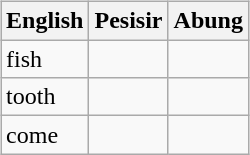<table class="wikitable"  style="float: right; margin: 1.2em">
<tr>
<th>English</th>
<th>Pesisir</th>
<th>Abung</th>
</tr>
<tr>
<td>fish</td>
<td></td>
<td></td>
</tr>
<tr>
<td>tooth</td>
<td></td>
<td></td>
</tr>
<tr>
<td>come</td>
<td></td>
<td></td>
</tr>
</table>
